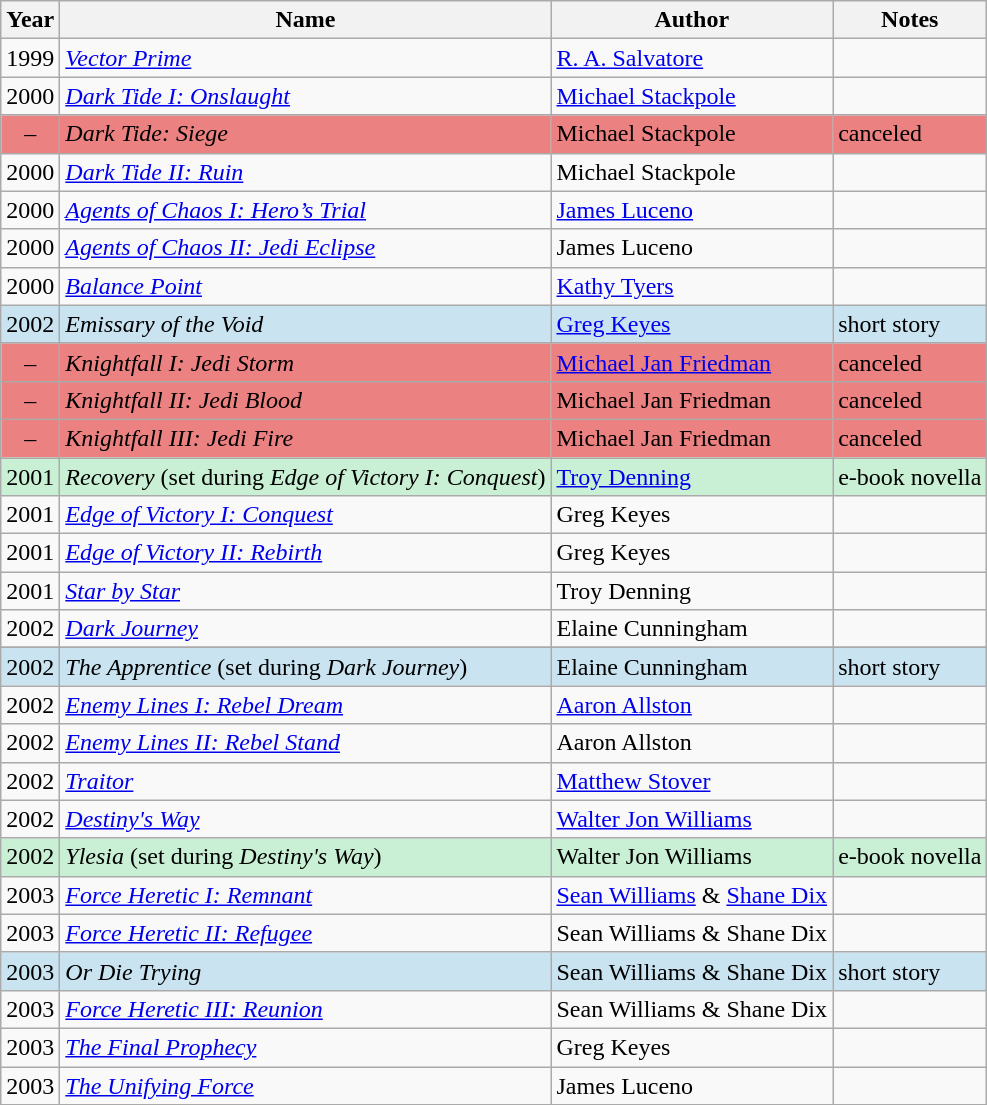<table class="wikitable">
<tr>
<th>Year</th>
<th>Name</th>
<th>Author</th>
<th>Notes</th>
</tr>
<tr>
<td>1999</td>
<td><em><a href='#'>Vector Prime</a></em></td>
<td><a href='#'>R. A. Salvatore</a></td>
<td></td>
</tr>
<tr>
<td>2000</td>
<td><em><a href='#'>Dark Tide I: Onslaught</a></em></td>
<td><a href='#'>Michael Stackpole</a></td>
<td></td>
</tr>
<tr style="background-color:#EC8181;">
<td style="text-align:center;">–</td>
<td><em>Dark Tide: Siege</em></td>
<td>Michael Stackpole</td>
<td>canceled</td>
</tr>
<tr>
<td>2000</td>
<td><em><a href='#'>Dark Tide II: Ruin</a></em></td>
<td>Michael Stackpole</td>
<td></td>
</tr>
<tr>
<td>2000</td>
<td><em><a href='#'>Agents of Chaos I: Hero’s Trial</a></em></td>
<td><a href='#'>James Luceno</a></td>
<td></td>
</tr>
<tr>
<td>2000</td>
<td><em><a href='#'>Agents of Chaos II: Jedi Eclipse</a></em></td>
<td>James Luceno</td>
<td></td>
</tr>
<tr>
<td>2000</td>
<td><em><a href='#'>Balance Point</a></em></td>
<td><a href='#'>Kathy Tyers</a></td>
<td></td>
</tr>
<tr style="background-color:#C9E3F0;">
<td>2002</td>
<td><em>Emissary of the Void</em></td>
<td><a href='#'>Greg Keyes</a></td>
<td>short story</td>
</tr>
<tr style="background-color:#EC8181;">
<td style="text-align:center;">–</td>
<td><em>Knightfall I: Jedi Storm</em></td>
<td><a href='#'>Michael Jan Friedman</a></td>
<td>canceled</td>
</tr>
<tr style="background-color:#EC8181;">
<td style="text-align:center;">–</td>
<td><em>Knightfall II: Jedi Blood</em></td>
<td>Michael Jan Friedman</td>
<td>canceled</td>
</tr>
<tr style="background-color:#EC8181;">
<td style="text-align:center;">–</td>
<td><em>Knightfall III: Jedi Fire</em></td>
<td>Michael Jan Friedman</td>
<td>canceled</td>
</tr>
<tr style="background-color:#C9F0D5;">
<td>2001</td>
<td><em>Recovery</em> (set during <em>Edge of Victory I: Conquest</em>)</td>
<td><a href='#'>Troy Denning</a></td>
<td>e-book novella</td>
</tr>
<tr>
<td>2001</td>
<td><em><a href='#'>Edge of Victory I: Conquest</a></em></td>
<td>Greg Keyes</td>
<td></td>
</tr>
<tr>
<td>2001</td>
<td><em><a href='#'>Edge of Victory II: Rebirth</a></em></td>
<td>Greg Keyes</td>
<td></td>
</tr>
<tr>
<td>2001</td>
<td><em><a href='#'>Star by Star</a></em></td>
<td>Troy Denning</td>
<td></td>
</tr>
<tr>
<td>2002</td>
<td><em><a href='#'>Dark Journey</a></em></td>
<td>Elaine Cunningham</td>
<td></td>
</tr>
<tr>
</tr>
<tr style="background-color:#C9E3F0;">
<td>2002</td>
<td><em>The Apprentice</em> (set during <em>Dark Journey</em>)</td>
<td>Elaine Cunningham</td>
<td>short story</td>
</tr>
<tr>
<td>2002</td>
<td><em><a href='#'>Enemy Lines I: Rebel Dream</a></em></td>
<td><a href='#'>Aaron Allston</a></td>
<td></td>
</tr>
<tr>
<td>2002</td>
<td><em><a href='#'>Enemy Lines II: Rebel Stand</a></em></td>
<td>Aaron Allston</td>
<td></td>
</tr>
<tr>
<td>2002</td>
<td><em><a href='#'>Traitor</a></em></td>
<td><a href='#'>Matthew Stover</a></td>
<td></td>
</tr>
<tr>
<td>2002</td>
<td><em><a href='#'>Destiny's Way</a></em></td>
<td><a href='#'>Walter Jon Williams</a></td>
<td></td>
</tr>
<tr style="background-color:#C9F0D5;">
<td>2002</td>
<td><em>Ylesia</em> (set during <em>Destiny's Way</em>)</td>
<td>Walter Jon Williams</td>
<td>e-book novella</td>
</tr>
<tr>
<td>2003</td>
<td><em><a href='#'>Force Heretic I: Remnant</a></em></td>
<td><a href='#'>Sean Williams</a> & <a href='#'>Shane Dix</a></td>
<td></td>
</tr>
<tr>
<td>2003</td>
<td><em><a href='#'>Force Heretic II: Refugee</a></em></td>
<td>Sean Williams & Shane Dix</td>
<td></td>
</tr>
<tr style="background-color:#C9E3F0;">
<td>2003</td>
<td><em>Or Die Trying</em></td>
<td>Sean Williams & Shane Dix</td>
<td>short story</td>
</tr>
<tr>
<td>2003</td>
<td><em><a href='#'>Force Heretic III: Reunion</a></em></td>
<td>Sean Williams & Shane Dix</td>
<td></td>
</tr>
<tr>
<td>2003</td>
<td><em><a href='#'>The Final Prophecy</a></em></td>
<td>Greg Keyes</td>
<td></td>
</tr>
<tr>
<td>2003</td>
<td><em><a href='#'>The Unifying Force</a></em></td>
<td>James Luceno</td>
<td></td>
</tr>
<tr style="background-color:#C9F0D5;">
</tr>
</table>
